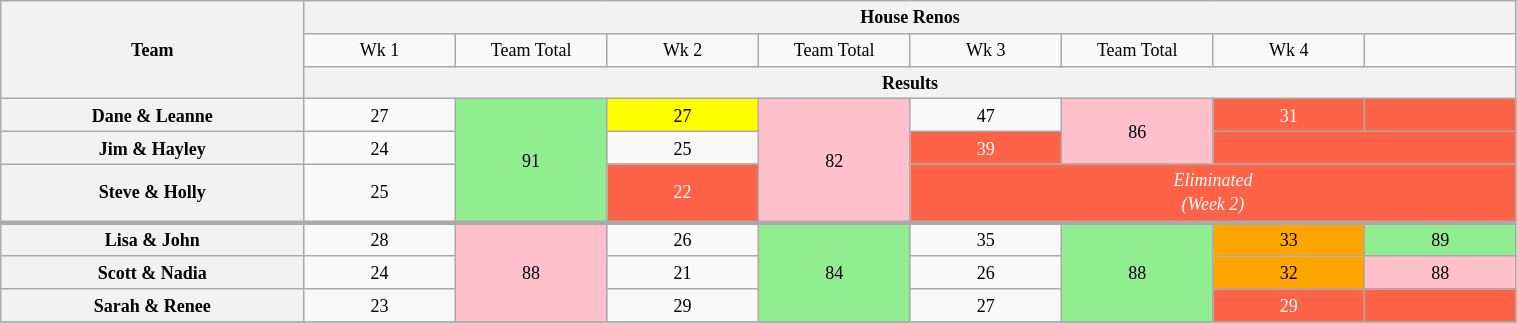<table class="wikitable" style="text-align: center; font-size: 9pt; line-height:16px; width:80%">
<tr>
<th style="width:10%; text-align:centre;" rowspan="3">Team</th>
<th colspan="9">House Renos</th>
</tr>
<tr>
<td style="width:5%;">Wk 1</td>
<td style="width:5%;">Team Total</td>
<td style="width:5%;">Wk 2</td>
<td style="width:5%;">Team Total</td>
<td style="width:5%;">Wk 3</td>
<td style="width:5%;">Team Total</td>
<td style="width:5%;">Wk 4</td>
<td style="width:5%;"></td>
</tr>
<tr>
<th colspan="9">Results</th>
</tr>
<tr>
<th style="font-size: 9pt" style="background:red; color:white;">Dane & Leanne</th>
<td>27</td>
<td rowspan="3" style="background:lightgreen; color:black;">91</td>
<td style="background:#FFFF00; color:black;">27</td>
<td rowspan="3" style="background:pink; color:black;">82</td>
<td>47</td>
<td rowspan="2" style="background:pink; color:black;">86</td>
<td style="background:tomato; color:white;">31</td>
<td colspan="1" style="background:tomato; color:white;"></td>
</tr>
<tr>
<th style="font-size: 9pt" style="background:red; color:white;">Jim & Hayley</th>
<td>24</td>
<td>25</td>
<td style="background:tomato; color:white;">39</td>
<td colspan="4" style="background:tomato; color:white;"></td>
</tr>
<tr>
<th style="font-size: 9pt" style="background:red; color:white;">Steve & Holly</th>
<td>25</td>
<td style="background:tomato; color:white;">22</td>
<td colspan="6" style="background:tomato; color:white;"><em>Eliminated<br>(Week 2)</em></td>
</tr>
<tr style="border-top:3px solid #aaa;">
<th style="font-size: 9pt" style="background:blue; color:white;">Lisa & John</th>
<td>28</td>
<td rowspan="3" style="background:pink; color:black;">88</td>
<td>26</td>
<td rowspan="3" style="background:lightgreen; color:black;">84</td>
<td>35</td>
<td rowspan="3" style="background:lightgreen; color:black;">88</td>
<td style="background:orange; color:black;">33</td>
<td style="background:lightgreen; color:black;">89</td>
</tr>
<tr>
<th style="font-size: 9pt" style="background:blue; color:white;">Scott & Nadia</th>
<td>24</td>
<td>21</td>
<td>26</td>
<td style="background:orange; color:black;">32</td>
<td style="background:pink; color:black;">88</td>
</tr>
<tr>
<th style="font-size: 9pt" style="background:blue; color:white;">Sarah & Renee</th>
<td>23</td>
<td>29</td>
<td>27</td>
<td style="background:tomato; color:white;">29</td>
<td colspan="1" style="background:tomato; color:white;"></td>
</tr>
<tr>
</tr>
</table>
